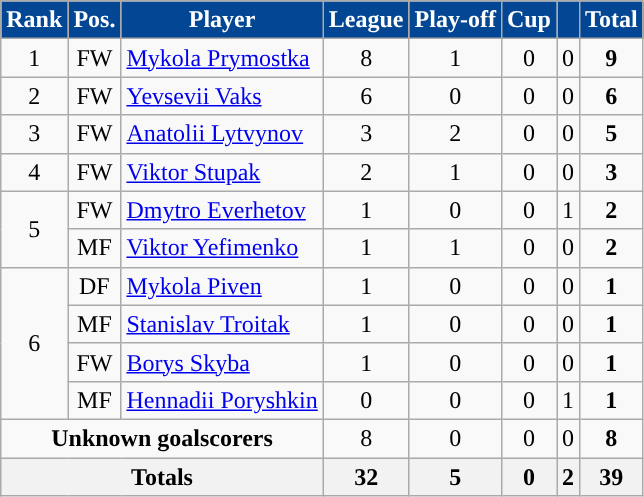<table class="wikitable sortable" style="text-align:center;">
<tr>
<th style=background-color:#034694;color:#FFFFFF>Rank</th>
<th style=background-color:#034694;color:#FFFFFF>Pos.</th>
<th style=background-color:#034694;color:#FFFFFF>Player</th>
<th style=background-color:#034694;color:#FFFFFF>League</th>
<th style=background-color:#034694;color:#FFFFFF>Play-off</th>
<th style=background-color:#034694;color:#FFFFFF>Cup</th>
<th style=background-color:#034694;color:#FFFFFF></th>
<th style=background-color:#034694;color:#FFFFFF>Total</th>
</tr>
<tr>
<td>1</td>
<td>FW</td>
<td align=left><a href='#'>Mykola Prymostka</a></td>
<td>8</td>
<td>1</td>
<td>0</td>
<td>0</td>
<td><strong>9</strong></td>
</tr>
<tr>
<td>2</td>
<td>FW</td>
<td align=left><a href='#'>Yevsevii Vaks</a></td>
<td>6</td>
<td>0</td>
<td>0</td>
<td>0</td>
<td><strong>6</strong></td>
</tr>
<tr>
<td>3</td>
<td>FW</td>
<td align=left><a href='#'>Anatolii Lytvynov</a></td>
<td>3</td>
<td>2</td>
<td>0</td>
<td>0</td>
<td><strong>5</strong></td>
</tr>
<tr>
<td>4</td>
<td>FW</td>
<td align=left><a href='#'>Viktor Stupak</a></td>
<td>2</td>
<td>1</td>
<td>0</td>
<td>0</td>
<td><strong>3</strong></td>
</tr>
<tr>
<td rowspan="2">5</td>
<td>FW</td>
<td align=left><a href='#'>Dmytro Everhetov</a></td>
<td>1</td>
<td>0</td>
<td>0</td>
<td>1</td>
<td><strong>2</strong></td>
</tr>
<tr>
<td>MF</td>
<td align=left><a href='#'>Viktor Yefimenko</a></td>
<td>1</td>
<td>1</td>
<td>0</td>
<td>0</td>
<td><strong>2</strong></td>
</tr>
<tr>
<td rowspan="4">6</td>
<td>DF</td>
<td align=left><a href='#'>Mykola Piven</a></td>
<td>1</td>
<td>0</td>
<td>0</td>
<td>0</td>
<td><strong>1</strong></td>
</tr>
<tr>
<td>MF</td>
<td align=left><a href='#'>Stanislav Troitak</a></td>
<td>1</td>
<td>0</td>
<td>0</td>
<td>0</td>
<td><strong>1</strong></td>
</tr>
<tr>
<td>FW</td>
<td align=left><a href='#'>Borys Skyba</a></td>
<td>1</td>
<td>0</td>
<td>0</td>
<td>0</td>
<td><strong>1</strong></td>
</tr>
<tr>
<td>MF</td>
<td align=left><a href='#'>Hennadii Poryshkin</a></td>
<td>0</td>
<td>0</td>
<td>0</td>
<td>1</td>
<td><strong>1</strong></td>
</tr>
<tr>
<td colspan="3"><strong>Unknown goalscorers</strong></td>
<td>8</td>
<td>0</td>
<td>0</td>
<td>0</td>
<td><strong>8</strong></td>
</tr>
<tr>
<th colspan=3><strong>Totals</strong></th>
<th><strong>32</strong></th>
<th><strong>5</strong></th>
<th><strong>0</strong></th>
<th><strong>2</strong></th>
<th>39</th>
</tr>
</table>
